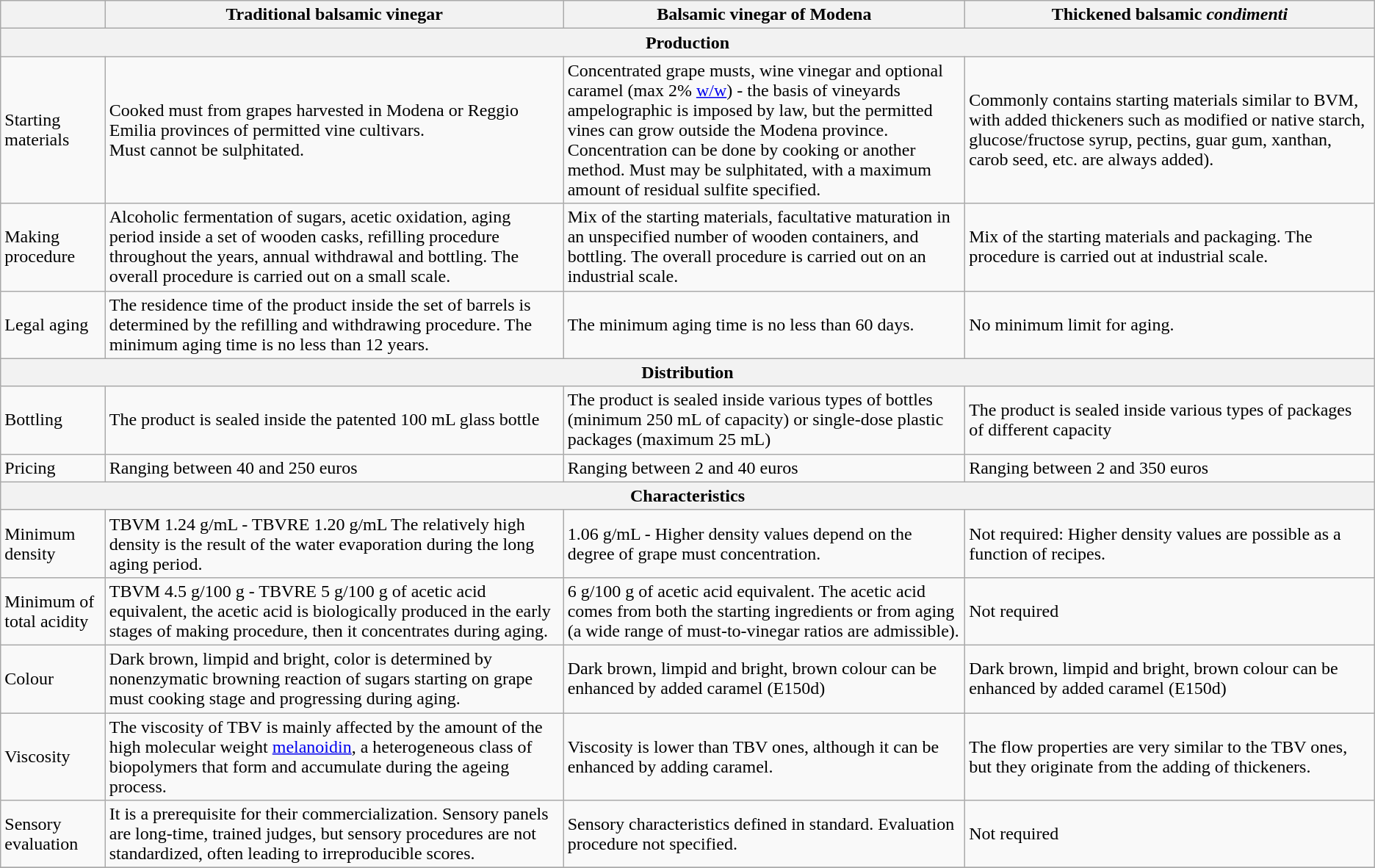<table class="wikitable">
<tr>
<th></th>
<th>Traditional balsamic vinegar</th>
<th>Balsamic vinegar of Modena</th>
<th>Thickened balsamic <em>condimenti</em></th>
</tr>
<tr>
<th colspan="4">Production</th>
</tr>
<tr>
<td>Starting materials</td>
<td>Cooked must from grapes harvested in Modena or Reggio Emilia provinces of permitted vine cultivars.<br>Must cannot be sulphitated.</td>
<td>Concentrated grape musts, wine vinegar and optional caramel (max 2% <a href='#'>w/w</a>) - the basis of vineyards ampelographic is imposed by law, but the permitted vines can grow outside the Modena province.<br>Concentration can be done by cooking or another method. Must may be sulphitated, with a maximum amount of residual sulfite specified.</td>
<td>Commonly contains starting materials similar to BVM, with added thickeners such as modified or native starch, glucose/fructose syrup, pectins, guar gum, xanthan, carob seed, etc. are always added).</td>
</tr>
<tr>
<td>Making procedure</td>
<td>Alcoholic fermentation of sugars, acetic oxidation, aging period inside a set of wooden casks, refilling procedure throughout the years, annual withdrawal and bottling. The overall procedure is carried out on a small scale.</td>
<td>Mix of the starting materials, facultative maturation in an unspecified number of wooden containers, and bottling. The overall procedure is carried out on an industrial scale.</td>
<td>Mix of the starting materials and packaging. The procedure is carried out at industrial scale.</td>
</tr>
<tr>
<td>Legal aging</td>
<td>The residence time of the product inside the set of barrels is determined by the refilling and withdrawing procedure. The minimum aging time is no less than 12 years.</td>
<td>The minimum aging time is no less than 60 days.</td>
<td>No minimum limit for aging.</td>
</tr>
<tr>
<th colspan="4">Distribution</th>
</tr>
<tr>
<td>Bottling</td>
<td>The product is sealed inside the patented 100 mL glass bottle</td>
<td>The product is sealed inside various types of bottles (minimum 250 mL of capacity) or single-dose plastic packages (maximum 25 mL)</td>
<td>The product is sealed inside various types of packages of different capacity</td>
</tr>
<tr>
<td>Pricing</td>
<td>Ranging between 40 and 250 euros</td>
<td>Ranging between 2 and 40 euros</td>
<td>Ranging between 2 and 350 euros</td>
</tr>
<tr>
<th colspan="4">Characteristics</th>
</tr>
<tr>
<td>Minimum density</td>
<td>TBVM 1.24 g/mL - TBVRE 1.20 g/mL  The relatively high density is the result of the water evaporation during the long aging period.</td>
<td>1.06 g/mL - Higher density values depend on the degree of grape must concentration.</td>
<td>Not required: Higher density values are possible as a function of recipes.</td>
</tr>
<tr>
<td>Minimum of total acidity</td>
<td>TBVM 4.5 g/100 g - TBVRE 5 g/100 g of acetic acid equivalent, the acetic acid is biologically produced in the early stages of making procedure, then it concentrates during aging.</td>
<td>6 g/100 g of acetic acid equivalent. The acetic acid comes from both the starting ingredients or from aging (a wide range of must-to-vinegar ratios are admissible).</td>
<td>Not required</td>
</tr>
<tr>
<td>Colour</td>
<td>Dark brown, limpid and bright, color is determined by nonenzymatic browning reaction of sugars starting on grape must cooking stage and progressing during aging.</td>
<td>Dark brown, limpid and bright, brown colour can be enhanced by added caramel (E150d)</td>
<td>Dark brown, limpid and bright, brown colour can be enhanced by added caramel (E150d)</td>
</tr>
<tr>
<td>Viscosity</td>
<td>The viscosity of TBV is mainly affected by the amount of the high molecular weight <a href='#'>melanoidin</a>, a heterogeneous class of biopolymers that form and accumulate during the ageing process.</td>
<td>Viscosity is lower than TBV ones, although it can be enhanced by adding caramel.</td>
<td>The flow properties are very similar to the TBV ones, but they originate from the adding of thickeners.</td>
</tr>
<tr>
<td>Sensory evaluation</td>
<td>It is a prerequisite for their commercialization. Sensory panels are long-time, trained judges, but sensory procedures are not standardized, often leading to irreproducible scores.</td>
<td>Sensory characteristics defined in standard. Evaluation procedure not specified.</td>
<td>Not required</td>
</tr>
<tr>
</tr>
</table>
